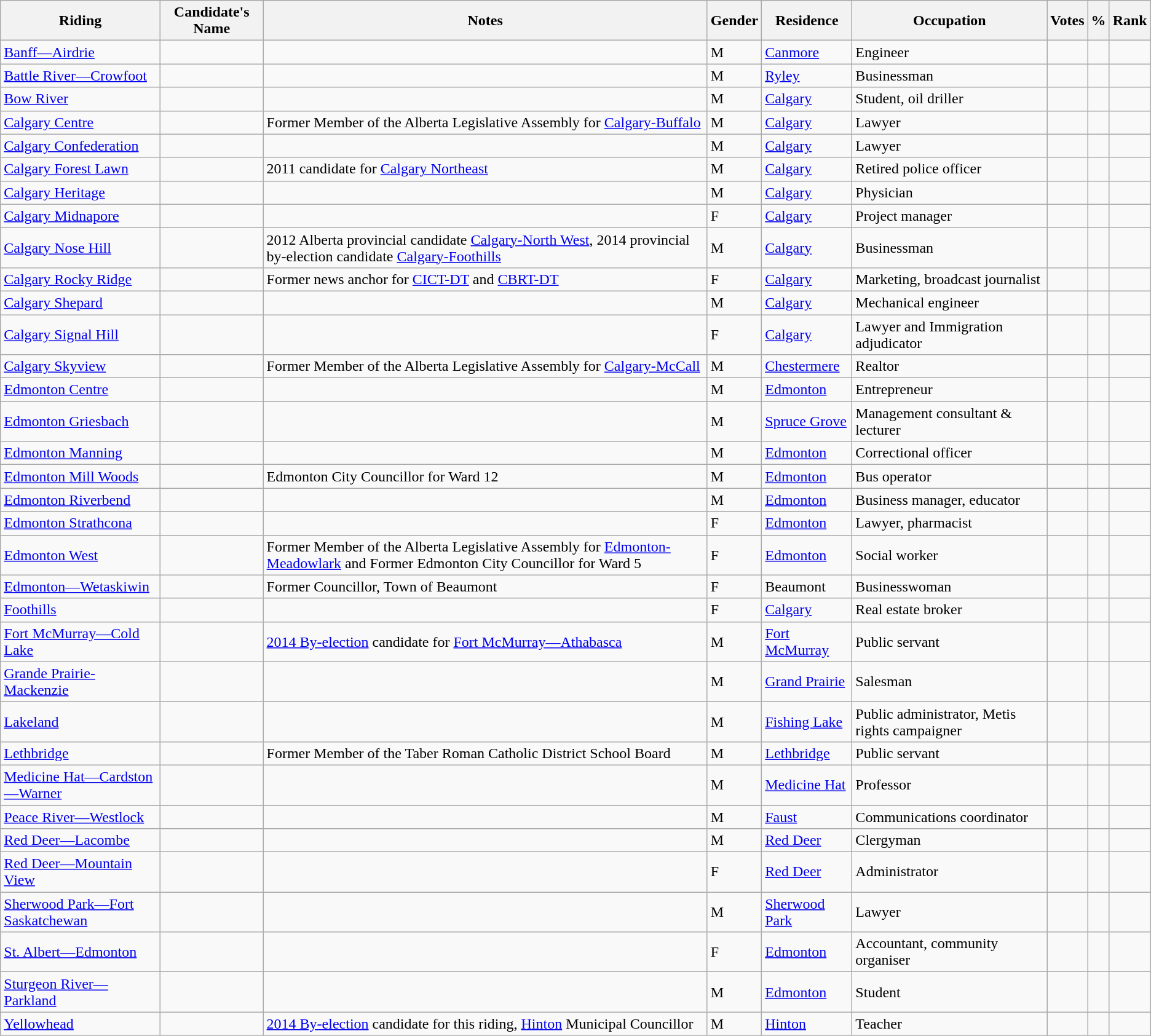<table class="wikitable sortable">
<tr>
<th>Riding<br></th>
<th>Candidate's Name</th>
<th>Notes</th>
<th>Gender</th>
<th>Residence</th>
<th>Occupation</th>
<th>Votes</th>
<th>%</th>
<th>Rank</th>
</tr>
<tr>
<td><a href='#'>Banff—Airdrie</a></td>
<td></td>
<td></td>
<td>M</td>
<td><a href='#'>Canmore</a></td>
<td>Engineer</td>
<td></td>
<td></td>
<td></td>
</tr>
<tr>
<td><a href='#'>Battle River—Crowfoot</a></td>
<td></td>
<td></td>
<td>M</td>
<td><a href='#'>Ryley</a></td>
<td>Businessman</td>
<td></td>
<td></td>
<td></td>
</tr>
<tr>
<td><a href='#'>Bow River</a></td>
<td></td>
<td></td>
<td>M</td>
<td><a href='#'>Calgary</a></td>
<td>Student, oil driller</td>
<td></td>
<td></td>
<td></td>
</tr>
<tr>
<td><a href='#'>Calgary Centre</a></td>
<td></td>
<td>Former Member of the Alberta Legislative Assembly for <a href='#'>Calgary-Buffalo</a></td>
<td>M</td>
<td><a href='#'>Calgary</a></td>
<td>Lawyer</td>
<td></td>
<td></td>
<td></td>
</tr>
<tr>
<td><a href='#'>Calgary Confederation</a></td>
<td></td>
<td></td>
<td>M</td>
<td><a href='#'>Calgary</a></td>
<td>Lawyer</td>
<td></td>
<td></td>
<td></td>
</tr>
<tr>
<td><a href='#'>Calgary Forest Lawn</a></td>
<td></td>
<td>2011 candidate for <a href='#'>Calgary Northeast</a></td>
<td>M</td>
<td><a href='#'>Calgary</a></td>
<td>Retired police officer</td>
<td></td>
<td></td>
<td></td>
</tr>
<tr>
<td><a href='#'>Calgary Heritage</a></td>
<td></td>
<td></td>
<td>M</td>
<td><a href='#'>Calgary</a></td>
<td>Physician</td>
<td></td>
<td></td>
<td></td>
</tr>
<tr>
<td><a href='#'>Calgary Midnapore</a></td>
<td></td>
<td></td>
<td>F</td>
<td><a href='#'>Calgary</a></td>
<td>Project manager</td>
<td></td>
<td></td>
<td></td>
</tr>
<tr>
<td><a href='#'>Calgary Nose Hill</a></td>
<td></td>
<td>2012 Alberta provincial candidate <a href='#'>Calgary-North West</a>, 2014 provincial by-election candidate <a href='#'>Calgary-Foothills</a></td>
<td>M</td>
<td><a href='#'>Calgary</a></td>
<td>Businessman</td>
<td></td>
<td></td>
<td></td>
</tr>
<tr>
<td><a href='#'>Calgary Rocky Ridge</a></td>
<td></td>
<td>Former news anchor for <a href='#'>CICT-DT</a> and <a href='#'>CBRT-DT</a></td>
<td>F</td>
<td><a href='#'>Calgary</a></td>
<td>Marketing, broadcast journalist</td>
<td></td>
<td></td>
<td></td>
</tr>
<tr>
<td><a href='#'>Calgary Shepard</a></td>
<td></td>
<td></td>
<td>M</td>
<td><a href='#'>Calgary</a></td>
<td>Mechanical engineer</td>
<td></td>
<td></td>
<td></td>
</tr>
<tr>
<td><a href='#'>Calgary Signal Hill</a></td>
<td></td>
<td></td>
<td>F</td>
<td><a href='#'>Calgary</a></td>
<td>Lawyer and Immigration adjudicator</td>
<td></td>
<td></td>
<td></td>
</tr>
<tr>
<td><a href='#'>Calgary Skyview</a></td>
<td></td>
<td>Former Member of the Alberta Legislative Assembly for <a href='#'>Calgary-McCall</a></td>
<td>M</td>
<td><a href='#'>Chestermere</a></td>
<td>Realtor</td>
<td></td>
<td></td>
<td></td>
</tr>
<tr>
<td><a href='#'>Edmonton Centre</a></td>
<td></td>
<td></td>
<td>M</td>
<td><a href='#'>Edmonton</a></td>
<td>Entrepreneur</td>
<td></td>
<td></td>
<td></td>
</tr>
<tr>
<td><a href='#'>Edmonton Griesbach</a></td>
<td></td>
<td></td>
<td>M</td>
<td><a href='#'>Spruce Grove</a></td>
<td>Management consultant & lecturer</td>
<td></td>
<td></td>
<td></td>
</tr>
<tr>
<td><a href='#'>Edmonton Manning</a></td>
<td></td>
<td></td>
<td>M</td>
<td><a href='#'>Edmonton</a></td>
<td>Correctional officer</td>
<td></td>
<td></td>
<td></td>
</tr>
<tr>
<td><a href='#'>Edmonton Mill Woods</a></td>
<td></td>
<td>Edmonton City Councillor for Ward 12</td>
<td>M</td>
<td><a href='#'>Edmonton</a></td>
<td>Bus operator</td>
<td></td>
<td></td>
<td></td>
</tr>
<tr>
<td><a href='#'>Edmonton Riverbend</a></td>
<td></td>
<td></td>
<td>M</td>
<td><a href='#'>Edmonton</a></td>
<td>Business manager, educator</td>
<td></td>
<td></td>
<td></td>
</tr>
<tr>
<td><a href='#'>Edmonton Strathcona</a></td>
<td></td>
<td></td>
<td>F</td>
<td><a href='#'>Edmonton</a></td>
<td>Lawyer, pharmacist</td>
<td></td>
<td></td>
<td></td>
</tr>
<tr>
<td><a href='#'>Edmonton West</a></td>
<td></td>
<td>Former Member of the Alberta Legislative Assembly for <a href='#'>Edmonton-Meadowlark</a> and Former Edmonton City Councillor for Ward 5</td>
<td>F</td>
<td><a href='#'>Edmonton</a></td>
<td>Social worker</td>
<td></td>
<td></td>
<td></td>
</tr>
<tr>
<td><a href='#'>Edmonton—Wetaskiwin</a></td>
<td></td>
<td>Former Councillor, Town of Beaumont</td>
<td>F</td>
<td>Beaumont</td>
<td>Businesswoman</td>
<td></td>
<td></td>
<td></td>
</tr>
<tr>
<td><a href='#'>Foothills</a></td>
<td></td>
<td></td>
<td>F</td>
<td><a href='#'>Calgary</a></td>
<td>Real estate broker</td>
<td></td>
<td></td>
<td></td>
</tr>
<tr>
<td><a href='#'>Fort McMurray—Cold Lake</a></td>
<td></td>
<td><a href='#'>2014 By-election</a> candidate for <a href='#'>Fort McMurray—Athabasca</a></td>
<td>M</td>
<td><a href='#'>Fort McMurray</a></td>
<td>Public servant</td>
<td></td>
<td></td>
<td></td>
</tr>
<tr>
<td><a href='#'>Grande Prairie-Mackenzie</a></td>
<td></td>
<td></td>
<td>M</td>
<td><a href='#'>Grand Prairie</a></td>
<td>Salesman</td>
<td></td>
<td></td>
<td></td>
</tr>
<tr>
<td><a href='#'>Lakeland</a></td>
<td></td>
<td></td>
<td>M</td>
<td><a href='#'>Fishing Lake</a></td>
<td>Public administrator, Metis rights campaigner</td>
<td></td>
<td></td>
<td></td>
</tr>
<tr>
<td><a href='#'>Lethbridge</a></td>
<td></td>
<td>Former Member of the Taber Roman Catholic District School Board</td>
<td>M</td>
<td><a href='#'>Lethbridge</a></td>
<td>Public servant</td>
<td></td>
<td></td>
<td></td>
</tr>
<tr>
<td><a href='#'>Medicine Hat—Cardston—Warner</a></td>
<td></td>
<td></td>
<td>M</td>
<td><a href='#'>Medicine Hat</a></td>
<td>Professor</td>
<td></td>
<td></td>
<td></td>
</tr>
<tr>
<td><a href='#'>Peace River—Westlock</a></td>
<td></td>
<td></td>
<td>M</td>
<td><a href='#'>Faust</a></td>
<td>Communications coordinator</td>
<td></td>
<td></td>
<td></td>
</tr>
<tr>
<td><a href='#'>Red Deer—Lacombe</a></td>
<td></td>
<td></td>
<td>M</td>
<td><a href='#'>Red Deer</a></td>
<td>Clergyman</td>
<td></td>
<td></td>
<td></td>
</tr>
<tr>
<td><a href='#'>Red Deer—Mountain View</a></td>
<td></td>
<td></td>
<td>F</td>
<td><a href='#'>Red Deer</a></td>
<td>Administrator</td>
<td></td>
<td></td>
<td></td>
</tr>
<tr>
<td><a href='#'>Sherwood Park—Fort Saskatchewan</a></td>
<td></td>
<td></td>
<td>M</td>
<td><a href='#'>Sherwood Park</a></td>
<td>Lawyer</td>
<td></td>
<td></td>
<td></td>
</tr>
<tr>
<td><a href='#'>St. Albert—Edmonton</a></td>
<td></td>
<td></td>
<td>F</td>
<td><a href='#'>Edmonton</a></td>
<td>Accountant, community organiser</td>
<td></td>
<td></td>
<td></td>
</tr>
<tr>
<td><a href='#'>Sturgeon River—Parkland</a></td>
<td></td>
<td></td>
<td>M</td>
<td><a href='#'>Edmonton</a></td>
<td>Student</td>
<td></td>
<td></td>
<td></td>
</tr>
<tr>
<td><a href='#'>Yellowhead</a></td>
<td></td>
<td><a href='#'>2014 By-election</a> candidate for this riding, <a href='#'>Hinton</a> Municipal Councillor</td>
<td>M</td>
<td><a href='#'>Hinton</a></td>
<td>Teacher</td>
<td></td>
<td></td>
<td></td>
</tr>
</table>
